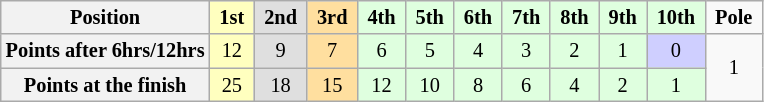<table class="wikitable" style="font-size:85%; text-align:center">
<tr>
<th>Position</th>
<td style="background:#FFFFBF;"> <strong>1st</strong> </td>
<td style="background:#DFDFDF;"> <strong>2nd</strong> </td>
<td style="background:#FFDF9F;"> <strong>3rd</strong> </td>
<td style="background:#DFFFDF;"> <strong>4th</strong> </td>
<td style="background:#DFFFDF;"> <strong>5th</strong> </td>
<td style="background:#DFFFDF;"> <strong>6th</strong> </td>
<td style="background:#DFFFDF;"> <strong>7th</strong> </td>
<td style="background:#DFFFDF;"> <strong>8th</strong> </td>
<td style="background:#DFFFDF;"> <strong>9th</strong> </td>
<td style="background:#DFFFDF;"> <strong>10th</strong> </td>
<td> <strong>Pole</strong> </td>
</tr>
<tr>
<th>Points after 6hrs/12hrs</th>
<td style="background:#FFFFBF;">12</td>
<td style="background:#DFDFDF;">9</td>
<td style="background:#FFDF9F;">7</td>
<td style="background:#DFFFDF;">6</td>
<td style="background:#DFFFDF;">5</td>
<td style="background:#DFFFDF;">4</td>
<td style="background:#DFFFDF;">3</td>
<td style="background:#DFFFDF;">2</td>
<td style="background:#DFFFDF;">1</td>
<td style="background:#CFCFFF;">0</td>
<td rowspan=2>1</td>
</tr>
<tr>
<th>Points at the finish</th>
<td style="background:#FFFFBF;">25</td>
<td style="background:#DFDFDF;">18</td>
<td style="background:#FFDF9F;">15</td>
<td style="background:#DFFFDF;">12</td>
<td style="background:#DFFFDF;">10</td>
<td style="background:#DFFFDF;">8</td>
<td style="background:#DFFFDF;">6</td>
<td style="background:#DFFFDF;">4</td>
<td style="background:#DFFFDF;">2</td>
<td style="background:#DFFFDF;">1</td>
</tr>
</table>
